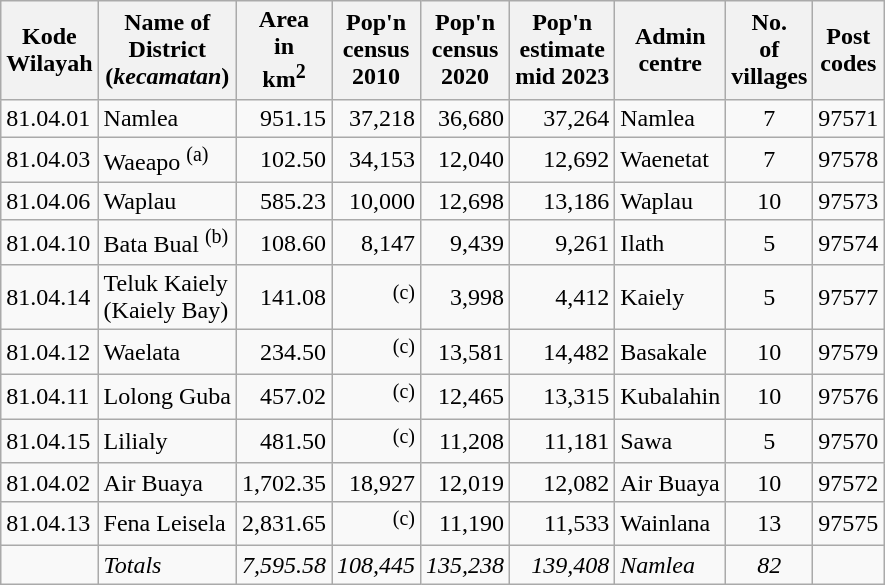<table class="sortable wikitable">
<tr>
<th>Kode <br>Wilayah</th>
<th>Name of<br>District <br> (<em>kecamatan</em>)</th>
<th>Area <br>in<br>km<sup>2</sup></th>
<th>Pop'n<br>census<br>2010</th>
<th>Pop'n<br>census<br>2020</th>
<th>Pop'n<br>estimate<br>mid 2023</th>
<th>Admin<br>centre</th>
<th>No.<br>of <br>villages</th>
<th>Post<br>codes</th>
</tr>
<tr>
<td>81.04.01</td>
<td>Namlea</td>
<td align="right">951.15</td>
<td align="right">37,218</td>
<td align="right">36,680</td>
<td align="right">37,264</td>
<td>Namlea</td>
<td align="center">7</td>
<td>97571</td>
</tr>
<tr>
<td>81.04.03</td>
<td>Waeapo <sup>(a)</sup></td>
<td align="right">102.50</td>
<td align="right">34,153</td>
<td align="right">12,040</td>
<td align="right">12,692</td>
<td>Waenetat</td>
<td align="center">7</td>
<td>97578</td>
</tr>
<tr>
<td>81.04.06</td>
<td>Waplau</td>
<td align="right">585.23</td>
<td align="right">10,000</td>
<td align="right">12,698</td>
<td align="right">13,186</td>
<td>Waplau</td>
<td align="center">10</td>
<td>97573</td>
</tr>
<tr>
<td>81.04.10</td>
<td>Bata Bual <sup>(b)</sup></td>
<td align="right">108.60</td>
<td align="right">8,147</td>
<td align="right">9,439</td>
<td align="right">9,261</td>
<td>Ilath</td>
<td align="center">5</td>
<td>97574</td>
</tr>
<tr>
<td>81.04.14</td>
<td>Teluk Kaiely <br>(Kaiely Bay)</td>
<td align="right">141.08</td>
<td align="right"><sup>(c)</sup></td>
<td align="right">3,998</td>
<td align="right">4,412</td>
<td>Kaiely</td>
<td align="center">5</td>
<td>97577</td>
</tr>
<tr>
<td>81.04.12</td>
<td>Waelata</td>
<td align="right">234.50</td>
<td align="right"><sup>(c)</sup></td>
<td align="right">13,581</td>
<td align="right">14,482</td>
<td>Basakale</td>
<td align="center">10</td>
<td>97579</td>
</tr>
<tr>
<td>81.04.11</td>
<td>Lolong Guba</td>
<td align="right">457.02</td>
<td align="right"><sup>(c)</sup></td>
<td align="right">12,465</td>
<td align="right">13,315</td>
<td>Kubalahin</td>
<td align="center">10</td>
<td>97576</td>
</tr>
<tr>
<td>81.04.15</td>
<td>Lilialy</td>
<td align="right">481.50</td>
<td align="right"><sup>(c)</sup></td>
<td align="right">11,208</td>
<td align="right">11,181</td>
<td>Sawa</td>
<td align="center">5</td>
<td>97570</td>
</tr>
<tr>
<td>81.04.02</td>
<td>Air Buaya</td>
<td align="right">1,702.35</td>
<td align="right">18,927</td>
<td align="right">12,019</td>
<td align="right">12,082</td>
<td>Air Buaya</td>
<td align="center">10</td>
<td>97572</td>
</tr>
<tr>
<td>81.04.13</td>
<td>Fena Leisela</td>
<td align="right">2,831.65</td>
<td align="right"><sup>(c)</sup></td>
<td align="right">11,190</td>
<td align="right">11,533</td>
<td>Wainlana</td>
<td align="center">13</td>
<td>97575</td>
</tr>
<tr>
<td></td>
<td><em>Totals</em></td>
<td align="right"><em>7,595.58</em></td>
<td align="right"><em>108,445</em></td>
<td align="right"><em>135,238</em></td>
<td align="right"><em>139,408</em></td>
<td><em>Namlea</em></td>
<td align="center"><em>82</em></td>
<td></td>
</tr>
</table>
